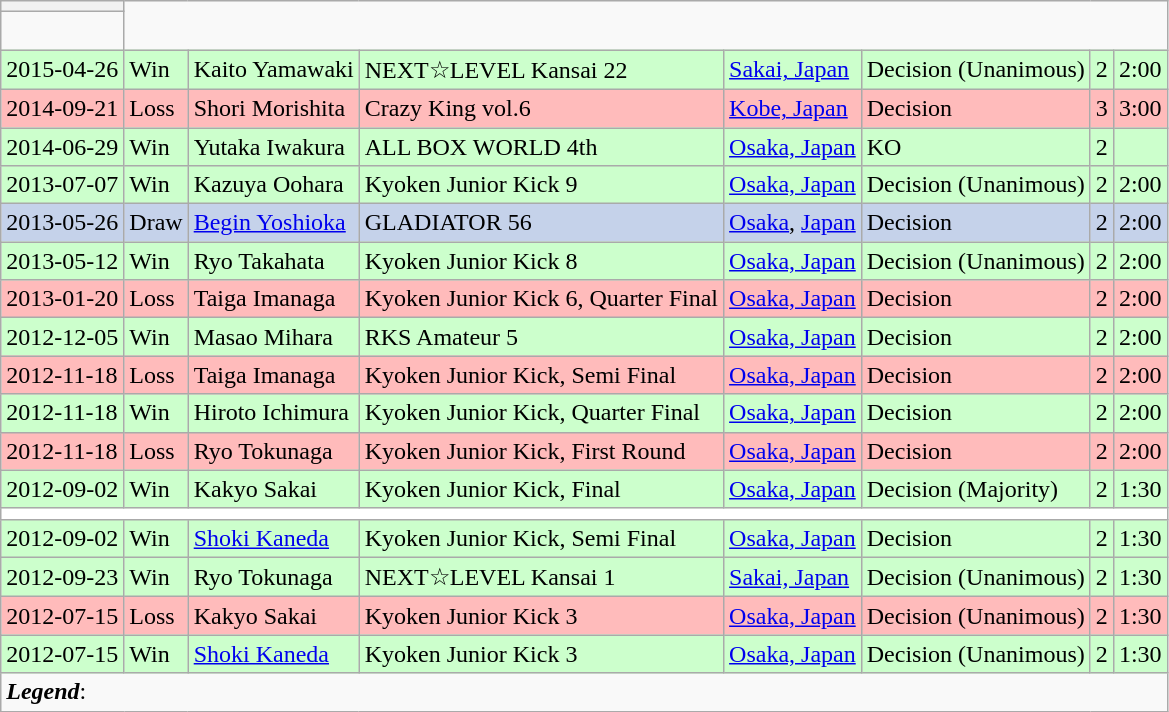<table class="wikitable mw-collapsible mw-collapsed">
<tr>
<th></th>
</tr>
<tr>
<td><br></td>
</tr>
<tr style="background:#CCFFCC;">
<td>2015-04-26</td>
<td>Win</td>
<td align=left> Kaito Yamawaki</td>
<td>NEXT☆LEVEL Kansai 22</td>
<td><a href='#'>Sakai, Japan</a></td>
<td>Decision (Unanimous)</td>
<td>2</td>
<td>2:00</td>
</tr>
<tr style="background:#fbb;">
<td>2014-09-21</td>
<td>Loss</td>
<td align=left> Shori Morishita</td>
<td>Crazy King vol.6</td>
<td><a href='#'>Kobe, Japan</a></td>
<td>Decision</td>
<td>3</td>
<td>3:00</td>
</tr>
<tr style="background:#cfc;">
<td>2014-06-29</td>
<td>Win</td>
<td align=left> Yutaka Iwakura</td>
<td>ALL BOX WORLD 4th</td>
<td><a href='#'>Osaka, Japan</a></td>
<td>KO</td>
<td>2</td>
<td></td>
</tr>
<tr style="background:#CCFFCC;">
<td>2013-07-07</td>
<td>Win</td>
<td align=left> Kazuya Oohara</td>
<td>Kyoken Junior Kick 9</td>
<td><a href='#'>Osaka, Japan</a></td>
<td>Decision (Unanimous)</td>
<td>2</td>
<td>2:00</td>
</tr>
<tr style="background:#c5d2ea;">
<td>2013-05-26</td>
<td>Draw</td>
<td align=left> <a href='#'>Begin Yoshioka</a></td>
<td>GLADIATOR 56</td>
<td><a href='#'>Osaka</a>, <a href='#'>Japan</a></td>
<td>Decision</td>
<td>2</td>
<td>2:00</td>
</tr>
<tr style="background:#CCFFCC;">
<td>2013-05-12</td>
<td>Win</td>
<td align=left> Ryo Takahata</td>
<td>Kyoken Junior Kick 8</td>
<td><a href='#'>Osaka, Japan</a></td>
<td>Decision (Unanimous)</td>
<td>2</td>
<td>2:00</td>
</tr>
<tr style="background:#fbb;">
<td>2013-01-20</td>
<td>Loss</td>
<td align=left> Taiga Imanaga</td>
<td>Kyoken Junior Kick 6, Quarter Final</td>
<td><a href='#'>Osaka, Japan</a></td>
<td>Decision</td>
<td>2</td>
<td>2:00</td>
</tr>
<tr style="background:#cfc;">
<td>2012-12-05</td>
<td>Win</td>
<td align=left> Masao Mihara</td>
<td>RKS Amateur 5</td>
<td><a href='#'>Osaka, Japan</a></td>
<td>Decision</td>
<td>2</td>
<td>2:00</td>
</tr>
<tr style="background:#fbb;">
<td>2012-11-18</td>
<td>Loss</td>
<td align=left> Taiga Imanaga</td>
<td>Kyoken Junior Kick, Semi Final</td>
<td><a href='#'>Osaka, Japan</a></td>
<td>Decision</td>
<td>2</td>
<td>2:00</td>
</tr>
<tr style="background:#cfc;">
<td>2012-11-18</td>
<td>Win</td>
<td align=left> Hiroto Ichimura</td>
<td>Kyoken Junior Kick, Quarter Final</td>
<td><a href='#'>Osaka, Japan</a></td>
<td>Decision</td>
<td>2</td>
<td>2:00</td>
</tr>
<tr style="background:#fbb;">
<td>2012-11-18</td>
<td>Loss</td>
<td align=left> Ryo Tokunaga</td>
<td>Kyoken Junior Kick, First Round</td>
<td><a href='#'>Osaka, Japan</a></td>
<td>Decision</td>
<td>2</td>
<td>2:00</td>
</tr>
<tr style="background:#CCFFCC;">
<td>2012-09-02</td>
<td>Win</td>
<td align=left> Kakyo Sakai</td>
<td>Kyoken Junior Kick, Final</td>
<td><a href='#'>Osaka, Japan</a></td>
<td>Decision (Majority)</td>
<td>2</td>
<td>1:30</td>
</tr>
<tr>
<th style=background:white colspan=9></th>
</tr>
<tr style="background:#CCFFCC;">
<td>2012-09-02</td>
<td>Win</td>
<td align=left> <a href='#'>Shoki Kaneda</a></td>
<td>Kyoken Junior Kick, Semi Final</td>
<td><a href='#'>Osaka, Japan</a></td>
<td>Decision</td>
<td>2</td>
<td>1:30</td>
</tr>
<tr style="background:#CCFFCC;">
<td>2012-09-23</td>
<td>Win</td>
<td align=left> Ryo Tokunaga</td>
<td>NEXT☆LEVEL Kansai 1</td>
<td><a href='#'>Sakai, Japan</a></td>
<td>Decision (Unanimous)</td>
<td>2</td>
<td>1:30</td>
</tr>
<tr style="background:#fbb;">
<td>2012-07-15</td>
<td>Loss</td>
<td align=left> Kakyo Sakai</td>
<td>Kyoken Junior Kick 3</td>
<td><a href='#'>Osaka, Japan</a></td>
<td>Decision (Unanimous)</td>
<td>2</td>
<td>1:30</td>
</tr>
<tr style="background:#CCFFCC;">
<td>2012-07-15</td>
<td>Win</td>
<td align=left> <a href='#'>Shoki Kaneda</a></td>
<td>Kyoken Junior Kick 3</td>
<td><a href='#'>Osaka, Japan</a></td>
<td>Decision (Unanimous)</td>
<td>2</td>
<td>1:30</td>
</tr>
<tr>
<td colspan=9><strong><em>Legend</em></strong>:    <br></td>
</tr>
</table>
